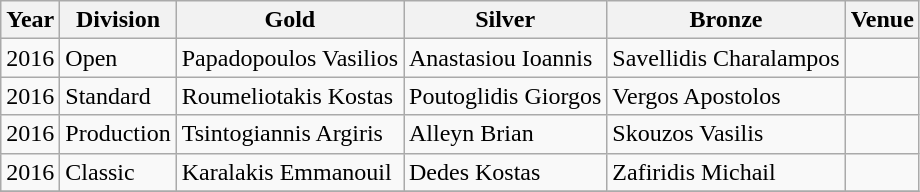<table class="wikitable sortable" style="text-align: left;">
<tr>
<th>Year</th>
<th>Division</th>
<th> Gold</th>
<th> Silver</th>
<th> Bronze</th>
<th>Venue</th>
</tr>
<tr>
<td>2016</td>
<td>Open</td>
<td>Papadopoulos Vasilios</td>
<td>Anastasiou Ioannis</td>
<td>Savellidis Charalampos</td>
<td></td>
</tr>
<tr>
<td>2016</td>
<td>Standard</td>
<td>Roumeliotakis Kostas</td>
<td>Poutoglidis Giorgos</td>
<td>Vergos Apostolos</td>
<td></td>
</tr>
<tr>
<td>2016</td>
<td>Production</td>
<td>Tsintogiannis Argiris</td>
<td>Alleyn Brian</td>
<td>Skouzos Vasilis</td>
<td></td>
</tr>
<tr>
<td>2016</td>
<td>Classic</td>
<td>Karalakis Emmanouil</td>
<td>Dedes Kostas</td>
<td>Zafiridis Michail</td>
<td></td>
</tr>
<tr>
</tr>
</table>
